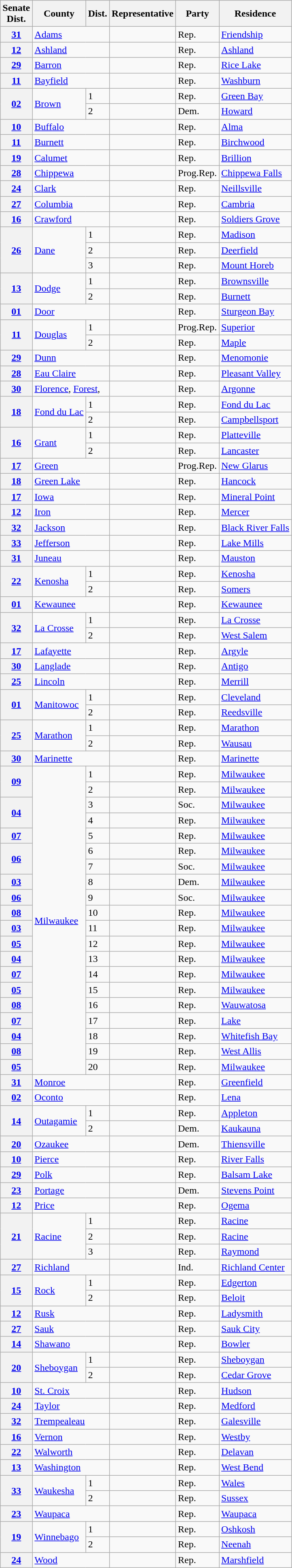<table class="wikitable sortable">
<tr>
<th>Senate<br>Dist.</th>
<th>County</th>
<th>Dist.</th>
<th>Representative</th>
<th>Party</th>
<th>Residence</th>
</tr>
<tr>
<th><a href='#'>31</a></th>
<td text-align="left" colspan="2"><a href='#'>Adams</a> </td>
<td></td>
<td>Rep.</td>
<td><a href='#'>Friendship</a></td>
</tr>
<tr>
<th><a href='#'>12</a></th>
<td text-align="left" colspan="2"><a href='#'>Ashland</a></td>
<td></td>
<td>Rep.</td>
<td><a href='#'>Ashland</a></td>
</tr>
<tr>
<th><a href='#'>29</a></th>
<td text-align="left" colspan="2"><a href='#'>Barron</a></td>
<td></td>
<td>Rep.</td>
<td><a href='#'>Rice Lake</a></td>
</tr>
<tr>
<th><a href='#'>11</a></th>
<td text-align="left" colspan="2"><a href='#'>Bayfield</a></td>
<td></td>
<td>Rep.</td>
<td><a href='#'>Washburn</a></td>
</tr>
<tr>
<th rowspan="2"><a href='#'>02</a></th>
<td text-align="left" rowspan="2"><a href='#'>Brown</a></td>
<td>1</td>
<td></td>
<td>Rep.</td>
<td><a href='#'>Green Bay</a></td>
</tr>
<tr>
<td>2</td>
<td></td>
<td>Dem.</td>
<td><a href='#'>Howard</a></td>
</tr>
<tr>
<th><a href='#'>10</a></th>
<td text-align="left" colspan="2"><a href='#'>Buffalo</a> </td>
<td></td>
<td>Rep.</td>
<td><a href='#'>Alma</a></td>
</tr>
<tr>
<th><a href='#'>11</a></th>
<td text-align="left" colspan="2"><a href='#'>Burnett</a> </td>
<td></td>
<td>Rep.</td>
<td><a href='#'>Birchwood</a></td>
</tr>
<tr>
<th><a href='#'>19</a></th>
<td text-align="left" colspan="2"><a href='#'>Calumet</a></td>
<td></td>
<td>Rep.</td>
<td><a href='#'>Brillion</a></td>
</tr>
<tr>
<th><a href='#'>28</a></th>
<td text-align="left" colspan="2"><a href='#'>Chippewa</a></td>
<td></td>
<td>Prog.Rep.</td>
<td><a href='#'>Chippewa Falls</a></td>
</tr>
<tr>
<th><a href='#'>24</a></th>
<td text-align="left" colspan="2"><a href='#'>Clark</a></td>
<td></td>
<td>Rep.</td>
<td><a href='#'>Neillsville</a></td>
</tr>
<tr>
<th><a href='#'>27</a></th>
<td text-align="left" colspan="2"><a href='#'>Columbia</a></td>
<td></td>
<td>Rep.</td>
<td><a href='#'>Cambria</a></td>
</tr>
<tr>
<th><a href='#'>16</a></th>
<td text-align="left" colspan="2"><a href='#'>Crawford</a></td>
<td></td>
<td>Rep.</td>
<td><a href='#'>Soldiers Grove</a></td>
</tr>
<tr>
<th rowspan="3"><a href='#'>26</a></th>
<td text-align="left" rowspan="3"><a href='#'>Dane</a></td>
<td>1</td>
<td></td>
<td>Rep.</td>
<td><a href='#'>Madison</a></td>
</tr>
<tr>
<td>2</td>
<td></td>
<td>Rep.</td>
<td><a href='#'>Deerfield</a></td>
</tr>
<tr>
<td>3</td>
<td></td>
<td>Rep.</td>
<td><a href='#'>Mount Horeb</a></td>
</tr>
<tr>
<th rowspan="2"><a href='#'>13</a></th>
<td text-align="left" rowspan="2"><a href='#'>Dodge</a></td>
<td>1</td>
<td></td>
<td>Rep.</td>
<td><a href='#'>Brownsville</a></td>
</tr>
<tr>
<td>2</td>
<td></td>
<td>Rep.</td>
<td><a href='#'>Burnett</a></td>
</tr>
<tr>
<th><a href='#'>01</a></th>
<td text-align="left" colspan="2"><a href='#'>Door</a></td>
<td></td>
<td>Rep.</td>
<td><a href='#'>Sturgeon Bay</a></td>
</tr>
<tr>
<th rowspan="2"><a href='#'>11</a></th>
<td text-align="left" rowspan="2"><a href='#'>Douglas</a></td>
<td>1</td>
<td></td>
<td>Prog.Rep.</td>
<td><a href='#'>Superior</a></td>
</tr>
<tr>
<td>2</td>
<td></td>
<td>Rep.</td>
<td><a href='#'>Maple</a></td>
</tr>
<tr>
<th><a href='#'>29</a></th>
<td text-align="left" colspan="2"><a href='#'>Dunn</a></td>
<td></td>
<td>Rep.</td>
<td><a href='#'>Menomonie</a></td>
</tr>
<tr>
<th><a href='#'>28</a></th>
<td text-align="left" colspan="2"><a href='#'>Eau Claire</a></td>
<td></td>
<td>Rep.</td>
<td><a href='#'>Pleasant Valley</a></td>
</tr>
<tr>
<th><a href='#'>30</a></th>
<td text-align="left" colspan="2"><a href='#'>Florence</a>, <a href='#'>Forest</a>, </td>
<td></td>
<td>Rep.</td>
<td><a href='#'>Argonne</a></td>
</tr>
<tr>
<th rowspan="2"><a href='#'>18</a></th>
<td text-align="left" rowspan="2"><a href='#'>Fond du Lac</a></td>
<td>1</td>
<td></td>
<td>Rep.</td>
<td><a href='#'>Fond du Lac</a></td>
</tr>
<tr>
<td>2</td>
<td></td>
<td>Rep.</td>
<td><a href='#'>Campbellsport</a></td>
</tr>
<tr>
<th rowspan="2"><a href='#'>16</a></th>
<td text-align="left" rowspan="2"><a href='#'>Grant</a></td>
<td>1</td>
<td></td>
<td>Rep.</td>
<td><a href='#'>Platteville</a></td>
</tr>
<tr>
<td>2</td>
<td></td>
<td>Rep.</td>
<td><a href='#'>Lancaster</a></td>
</tr>
<tr>
<th><a href='#'>17</a></th>
<td text-align="left" colspan="2"><a href='#'>Green</a></td>
<td></td>
<td>Prog.Rep.</td>
<td><a href='#'>New Glarus</a></td>
</tr>
<tr>
<th><a href='#'>18</a></th>
<td text-align="left" colspan="2"><a href='#'>Green Lake</a> </td>
<td></td>
<td>Rep.</td>
<td><a href='#'>Hancock</a></td>
</tr>
<tr>
<th><a href='#'>17</a></th>
<td text-align="left" colspan="2"><a href='#'>Iowa</a></td>
<td></td>
<td>Rep.</td>
<td><a href='#'>Mineral Point</a></td>
</tr>
<tr>
<th><a href='#'>12</a></th>
<td text-align="left" colspan="2"><a href='#'>Iron</a> </td>
<td></td>
<td>Rep.</td>
<td><a href='#'>Mercer</a></td>
</tr>
<tr>
<th><a href='#'>32</a></th>
<td text-align="left" colspan="2"><a href='#'>Jackson</a></td>
<td></td>
<td>Rep.</td>
<td><a href='#'>Black River Falls</a></td>
</tr>
<tr>
<th><a href='#'>33</a></th>
<td text-align="left" colspan="2"><a href='#'>Jefferson</a></td>
<td></td>
<td>Rep.</td>
<td><a href='#'>Lake Mills</a></td>
</tr>
<tr>
<th><a href='#'>31</a></th>
<td text-align="left" colspan="2"><a href='#'>Juneau</a></td>
<td></td>
<td>Rep.</td>
<td><a href='#'>Mauston</a></td>
</tr>
<tr>
<th rowspan="2"><a href='#'>22</a></th>
<td text-align="left" rowspan="2"><a href='#'>Kenosha</a></td>
<td>1</td>
<td></td>
<td>Rep.</td>
<td><a href='#'>Kenosha</a></td>
</tr>
<tr>
<td>2</td>
<td></td>
<td>Rep.</td>
<td><a href='#'>Somers</a></td>
</tr>
<tr>
<th><a href='#'>01</a></th>
<td text-align="left" colspan="2"><a href='#'>Kewaunee</a></td>
<td></td>
<td>Rep.</td>
<td><a href='#'>Kewaunee</a></td>
</tr>
<tr>
<th rowspan="2"><a href='#'>32</a></th>
<td text-align="left" rowspan="2"><a href='#'>La Crosse</a></td>
<td>1</td>
<td></td>
<td>Rep.</td>
<td><a href='#'>La Crosse</a></td>
</tr>
<tr>
<td>2</td>
<td></td>
<td>Rep.</td>
<td><a href='#'>West Salem</a></td>
</tr>
<tr>
<th><a href='#'>17</a></th>
<td text-align="left" colspan="2"><a href='#'>Lafayette</a></td>
<td></td>
<td>Rep.</td>
<td><a href='#'>Argyle</a></td>
</tr>
<tr>
<th><a href='#'>30</a></th>
<td text-align="left" colspan="2"><a href='#'>Langlade</a></td>
<td></td>
<td>Rep.</td>
<td><a href='#'>Antigo</a></td>
</tr>
<tr>
<th><a href='#'>25</a></th>
<td text-align="left" colspan="2"><a href='#'>Lincoln</a></td>
<td></td>
<td>Rep.</td>
<td><a href='#'>Merrill</a></td>
</tr>
<tr>
<th rowspan="2"><a href='#'>01</a></th>
<td rowspan="2" text-align="left"><a href='#'>Manitowoc</a></td>
<td>1</td>
<td></td>
<td>Rep.</td>
<td><a href='#'>Cleveland</a></td>
</tr>
<tr>
<td>2</td>
<td></td>
<td>Rep.</td>
<td><a href='#'>Reedsville</a></td>
</tr>
<tr>
<th rowspan="2"><a href='#'>25</a></th>
<td text-align="left" rowspan="2"><a href='#'>Marathon</a></td>
<td>1</td>
<td></td>
<td>Rep.</td>
<td><a href='#'>Marathon</a></td>
</tr>
<tr>
<td>2</td>
<td></td>
<td>Rep.</td>
<td><a href='#'>Wausau</a></td>
</tr>
<tr>
<th><a href='#'>30</a></th>
<td text-align="left" colspan="2"><a href='#'>Marinette</a></td>
<td></td>
<td>Rep.</td>
<td><a href='#'>Marinette</a></td>
</tr>
<tr>
<th rowspan="2"><a href='#'>09</a></th>
<td text-align="left" rowspan="20"><a href='#'>Milwaukee</a></td>
<td>1</td>
<td></td>
<td>Rep.</td>
<td><a href='#'>Milwaukee</a></td>
</tr>
<tr>
<td>2</td>
<td></td>
<td>Rep.</td>
<td><a href='#'>Milwaukee</a></td>
</tr>
<tr>
<th rowspan="2"><a href='#'>04</a></th>
<td>3</td>
<td></td>
<td>Soc.</td>
<td><a href='#'>Milwaukee</a></td>
</tr>
<tr>
<td>4</td>
<td></td>
<td>Rep.</td>
<td><a href='#'>Milwaukee</a></td>
</tr>
<tr>
<th><a href='#'>07</a></th>
<td>5</td>
<td></td>
<td>Rep.</td>
<td><a href='#'>Milwaukee</a></td>
</tr>
<tr>
<th rowspan="2"><a href='#'>06</a></th>
<td>6</td>
<td></td>
<td>Rep.</td>
<td><a href='#'>Milwaukee</a></td>
</tr>
<tr>
<td>7</td>
<td></td>
<td>Soc.</td>
<td><a href='#'>Milwaukee</a></td>
</tr>
<tr>
<th><a href='#'>03</a></th>
<td>8</td>
<td></td>
<td>Dem.</td>
<td><a href='#'>Milwaukee</a></td>
</tr>
<tr>
<th><a href='#'>06</a></th>
<td>9</td>
<td></td>
<td>Soc.</td>
<td><a href='#'>Milwaukee</a></td>
</tr>
<tr>
<th><a href='#'>08</a></th>
<td>10</td>
<td></td>
<td>Rep.</td>
<td><a href='#'>Milwaukee</a></td>
</tr>
<tr>
<th><a href='#'>03</a></th>
<td>11</td>
<td></td>
<td>Rep.</td>
<td><a href='#'>Milwaukee</a></td>
</tr>
<tr>
<th><a href='#'>05</a></th>
<td>12</td>
<td></td>
<td>Rep.</td>
<td><a href='#'>Milwaukee</a></td>
</tr>
<tr>
<th><a href='#'>04</a></th>
<td>13</td>
<td></td>
<td>Rep.</td>
<td><a href='#'>Milwaukee</a></td>
</tr>
<tr>
<th><a href='#'>07</a></th>
<td>14</td>
<td></td>
<td>Rep.</td>
<td><a href='#'>Milwaukee</a></td>
</tr>
<tr>
<th><a href='#'>05</a></th>
<td>15</td>
<td></td>
<td>Rep.</td>
<td><a href='#'>Milwaukee</a></td>
</tr>
<tr>
<th><a href='#'>08</a></th>
<td>16</td>
<td></td>
<td>Rep.</td>
<td><a href='#'>Wauwatosa</a></td>
</tr>
<tr>
<th><a href='#'>07</a></th>
<td>17</td>
<td></td>
<td>Rep.</td>
<td><a href='#'>Lake</a></td>
</tr>
<tr>
<th><a href='#'>04</a></th>
<td>18</td>
<td></td>
<td>Rep.</td>
<td><a href='#'>Whitefish Bay</a></td>
</tr>
<tr>
<th><a href='#'>08</a></th>
<td>19</td>
<td></td>
<td>Rep.</td>
<td><a href='#'>West Allis</a></td>
</tr>
<tr>
<th><a href='#'>05</a></th>
<td>20</td>
<td></td>
<td>Rep.</td>
<td><a href='#'>Milwaukee</a></td>
</tr>
<tr>
<th><a href='#'>31</a></th>
<td text-align="left" colspan="2"><a href='#'>Monroe</a></td>
<td></td>
<td>Rep.</td>
<td><a href='#'>Greenfield</a></td>
</tr>
<tr>
<th><a href='#'>02</a></th>
<td text-align="left" colspan="2"><a href='#'>Oconto</a></td>
<td></td>
<td>Rep.</td>
<td><a href='#'>Lena</a></td>
</tr>
<tr>
<th rowspan="2"><a href='#'>14</a></th>
<td text-align="left" rowspan="2"><a href='#'>Outagamie</a></td>
<td>1</td>
<td></td>
<td>Rep.</td>
<td><a href='#'>Appleton</a></td>
</tr>
<tr>
<td>2</td>
<td></td>
<td>Dem.</td>
<td><a href='#'>Kaukauna</a></td>
</tr>
<tr>
<th><a href='#'>20</a></th>
<td text-align="left" colspan="2"><a href='#'>Ozaukee</a></td>
<td></td>
<td>Dem.</td>
<td><a href='#'>Thiensville</a></td>
</tr>
<tr>
<th><a href='#'>10</a></th>
<td text-align="left" colspan="2"><a href='#'>Pierce</a></td>
<td></td>
<td>Rep.</td>
<td><a href='#'>River Falls</a></td>
</tr>
<tr>
<th><a href='#'>29</a></th>
<td text-align="left" colspan="2"><a href='#'>Polk</a></td>
<td></td>
<td>Rep.</td>
<td><a href='#'>Balsam Lake</a></td>
</tr>
<tr>
<th><a href='#'>23</a></th>
<td text-align="left" colspan="2"><a href='#'>Portage</a></td>
<td></td>
<td>Dem.</td>
<td><a href='#'>Stevens Point</a></td>
</tr>
<tr>
<th><a href='#'>12</a></th>
<td text-align="left" colspan="2"><a href='#'>Price</a></td>
<td></td>
<td>Rep.</td>
<td><a href='#'>Ogema</a></td>
</tr>
<tr>
<th rowspan="3"><a href='#'>21</a></th>
<td text-align="left" rowspan="3"><a href='#'>Racine</a></td>
<td>1</td>
<td></td>
<td>Rep.</td>
<td><a href='#'>Racine</a></td>
</tr>
<tr>
<td>2</td>
<td></td>
<td>Rep.</td>
<td><a href='#'>Racine</a></td>
</tr>
<tr>
<td>3</td>
<td></td>
<td>Rep.</td>
<td><a href='#'>Raymond</a></td>
</tr>
<tr>
<th><a href='#'>27</a></th>
<td text-align="left" colspan="2"><a href='#'>Richland</a></td>
<td></td>
<td>Ind.</td>
<td><a href='#'>Richland Center</a></td>
</tr>
<tr>
<th rowspan="2"><a href='#'>15</a></th>
<td text-align="left" rowspan="2"><a href='#'>Rock</a></td>
<td>1</td>
<td></td>
<td>Rep.</td>
<td><a href='#'>Edgerton</a></td>
</tr>
<tr>
<td>2</td>
<td></td>
<td>Rep.</td>
<td><a href='#'>Beloit</a></td>
</tr>
<tr>
<th><a href='#'>12</a></th>
<td text-align="left" colspan="2"><a href='#'>Rusk</a> </td>
<td></td>
<td>Rep.</td>
<td><a href='#'>Ladysmith</a></td>
</tr>
<tr>
<th><a href='#'>27</a></th>
<td text-align="left" colspan="2"><a href='#'>Sauk</a></td>
<td></td>
<td>Rep.</td>
<td><a href='#'>Sauk City</a></td>
</tr>
<tr>
<th><a href='#'>14</a></th>
<td text-align="left" colspan="2"><a href='#'>Shawano</a></td>
<td></td>
<td>Rep.</td>
<td><a href='#'>Bowler</a></td>
</tr>
<tr>
<th rowspan="2"><a href='#'>20</a></th>
<td text-align="left" rowspan="2"><a href='#'>Sheboygan</a></td>
<td>1</td>
<td></td>
<td>Rep.</td>
<td><a href='#'>Sheboygan</a></td>
</tr>
<tr>
<td>2</td>
<td></td>
<td>Rep.</td>
<td><a href='#'>Cedar Grove</a></td>
</tr>
<tr>
<th><a href='#'>10</a></th>
<td text-align="left" colspan="2"><a href='#'>St. Croix</a></td>
<td></td>
<td>Rep.</td>
<td><a href='#'>Hudson</a></td>
</tr>
<tr>
<th><a href='#'>24</a></th>
<td text-align="left" colspan="2"><a href='#'>Taylor</a></td>
<td></td>
<td>Rep.</td>
<td><a href='#'>Medford</a></td>
</tr>
<tr>
<th><a href='#'>32</a></th>
<td text-align="left" colspan="2"><a href='#'>Trempealeau</a></td>
<td></td>
<td>Rep.</td>
<td><a href='#'>Galesville</a></td>
</tr>
<tr>
<th><a href='#'>16</a></th>
<td text-align="left" colspan="2"><a href='#'>Vernon</a></td>
<td></td>
<td>Rep.</td>
<td><a href='#'>Westby</a></td>
</tr>
<tr>
<th><a href='#'>22</a></th>
<td text-align="left" colspan="2"><a href='#'>Walworth</a></td>
<td></td>
<td>Rep.</td>
<td><a href='#'>Delavan</a></td>
</tr>
<tr>
<th><a href='#'>13</a></th>
<td text-align="left" colspan="2"><a href='#'>Washington</a></td>
<td></td>
<td>Rep.</td>
<td><a href='#'>West Bend</a></td>
</tr>
<tr>
<th rowspan="2"><a href='#'>33</a></th>
<td text-align="left" rowspan="2"><a href='#'>Waukesha</a></td>
<td>1</td>
<td></td>
<td>Rep.</td>
<td><a href='#'>Wales</a></td>
</tr>
<tr>
<td>2</td>
<td></td>
<td>Rep.</td>
<td><a href='#'>Sussex</a></td>
</tr>
<tr>
<th><a href='#'>23</a></th>
<td text-align="left" colspan="2"><a href='#'>Waupaca</a></td>
<td></td>
<td>Rep.</td>
<td><a href='#'>Waupaca</a></td>
</tr>
<tr>
<th rowspan="2"><a href='#'>19</a></th>
<td text-align="left" rowspan="2"><a href='#'>Winnebago</a></td>
<td>1</td>
<td></td>
<td>Rep.</td>
<td><a href='#'>Oshkosh</a></td>
</tr>
<tr>
<td>2</td>
<td></td>
<td>Rep.</td>
<td><a href='#'>Neenah</a></td>
</tr>
<tr>
<th><a href='#'>24</a></th>
<td text-align="left" colspan="2"><a href='#'>Wood</a></td>
<td></td>
<td>Rep.</td>
<td><a href='#'>Marshfield</a></td>
</tr>
</table>
